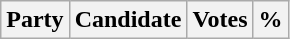<table class="wikitable">
<tr>
<th colspan="2">Party</th>
<th>Candidate</th>
<th>Votes</th>
<th>%<br>
</th>
</tr>
</table>
